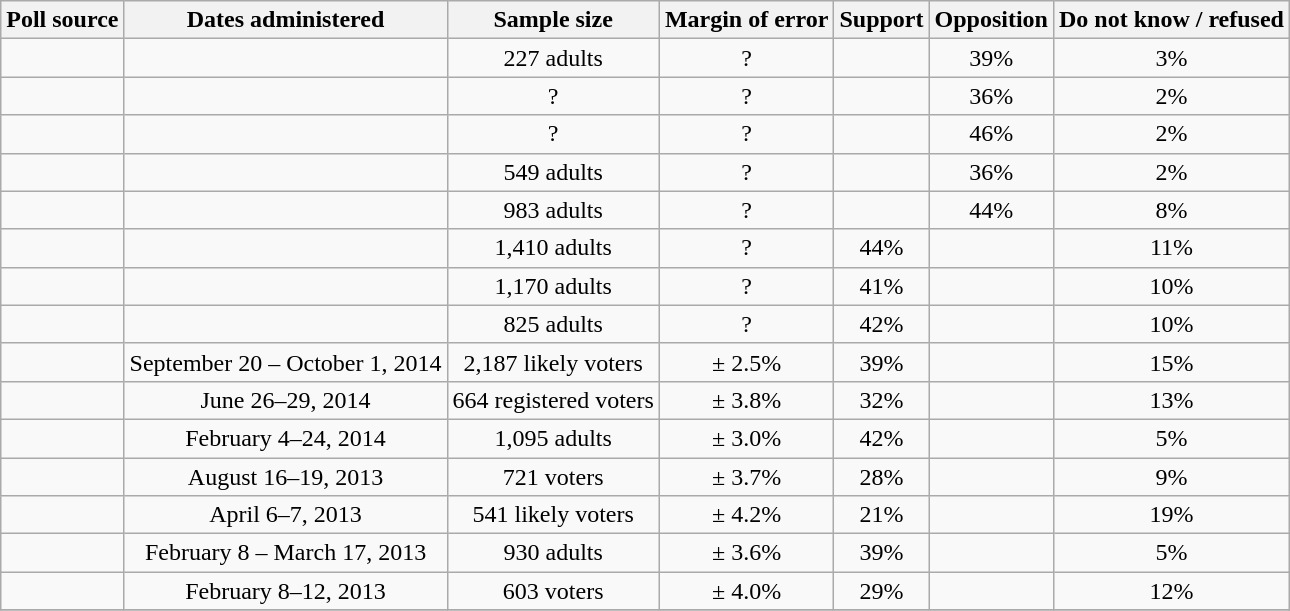<table class="wikitable" style="text-align: center">
<tr>
<th>Poll source</th>
<th>Dates administered</th>
<th>Sample size</th>
<th>Margin of error</th>
<th>Support</th>
<th>Opposition</th>
<th>Do not know / refused</th>
</tr>
<tr>
<td></td>
<td></td>
<td>227 adults</td>
<td>?</td>
<td></td>
<td>39%</td>
<td>3%</td>
</tr>
<tr>
<td></td>
<td></td>
<td>?</td>
<td>?</td>
<td></td>
<td>36%</td>
<td>2%</td>
</tr>
<tr>
<td></td>
<td></td>
<td>?</td>
<td>?</td>
<td></td>
<td>46%</td>
<td>2%</td>
</tr>
<tr>
<td></td>
<td></td>
<td>549 adults</td>
<td>?</td>
<td></td>
<td>36%</td>
<td>2%</td>
</tr>
<tr>
<td></td>
<td></td>
<td>983 adults</td>
<td>?</td>
<td></td>
<td>44%</td>
<td>8%</td>
</tr>
<tr>
<td></td>
<td></td>
<td>1,410 adults</td>
<td>?</td>
<td>44%</td>
<td></td>
<td>11%</td>
</tr>
<tr>
<td></td>
<td></td>
<td>1,170 adults</td>
<td>?</td>
<td>41%</td>
<td></td>
<td>10%</td>
</tr>
<tr>
<td></td>
<td></td>
<td>825 adults</td>
<td>?</td>
<td>42%</td>
<td></td>
<td>10%</td>
</tr>
<tr>
<td></td>
<td>September 20 – October 1, 2014</td>
<td>2,187 likely voters</td>
<td>± 2.5%</td>
<td>39%</td>
<td></td>
<td>15%</td>
</tr>
<tr>
<td></td>
<td>June 26–29, 2014</td>
<td>664 registered voters</td>
<td>± 3.8%</td>
<td>32%</td>
<td></td>
<td>13%</td>
</tr>
<tr>
<td></td>
<td>February 4–24, 2014</td>
<td>1,095 adults</td>
<td>± 3.0%</td>
<td>42%</td>
<td></td>
<td>5%</td>
</tr>
<tr>
<td></td>
<td>August 16–19, 2013</td>
<td>721 voters</td>
<td>± 3.7%</td>
<td>28%</td>
<td></td>
<td>9%</td>
</tr>
<tr>
<td></td>
<td>April 6–7, 2013</td>
<td>541 likely voters</td>
<td>± 4.2%</td>
<td>21%</td>
<td></td>
<td>19%</td>
</tr>
<tr>
<td></td>
<td>February 8 – March 17, 2013</td>
<td>930 adults</td>
<td>± 3.6%</td>
<td>39%</td>
<td></td>
<td>5%</td>
</tr>
<tr>
<td></td>
<td>February 8–12, 2013</td>
<td>603 voters</td>
<td>± 4.0%</td>
<td>29%</td>
<td></td>
<td>12%</td>
</tr>
<tr>
</tr>
</table>
